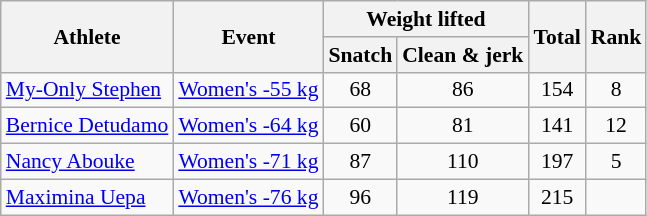<table class=wikitable style="text-align:center; font-size:90%">
<tr>
<th rowspan="2">Athlete</th>
<th rowspan="2">Event</th>
<th colspan="2">Weight lifted</th>
<th rowspan="2">Total</th>
<th rowspan="2">Rank</th>
</tr>
<tr>
<th>Snatch</th>
<th>Clean & jerk</th>
</tr>
<tr>
<td align=left><a href='#'>My-Only Stephen</a></td>
<td align=left><a href='#'>Women's -55 kg</a></td>
<td>68</td>
<td>86</td>
<td>154</td>
<td>8</td>
</tr>
<tr>
<td align=left><a href='#'>Bernice Detudamo</a></td>
<td align=left><a href='#'>Women's -64 kg</a></td>
<td>60</td>
<td>81</td>
<td>141</td>
<td>12</td>
</tr>
<tr>
<td align=left><a href='#'>Nancy Abouke</a></td>
<td align=left><a href='#'>Women's -71 kg</a></td>
<td>87</td>
<td>110</td>
<td>197</td>
<td>5</td>
</tr>
<tr>
<td align=left><a href='#'>Maximina Uepa</a></td>
<td align=left><a href='#'>Women's -76 kg</a></td>
<td>96</td>
<td>119</td>
<td>215</td>
<td></td>
</tr>
</table>
